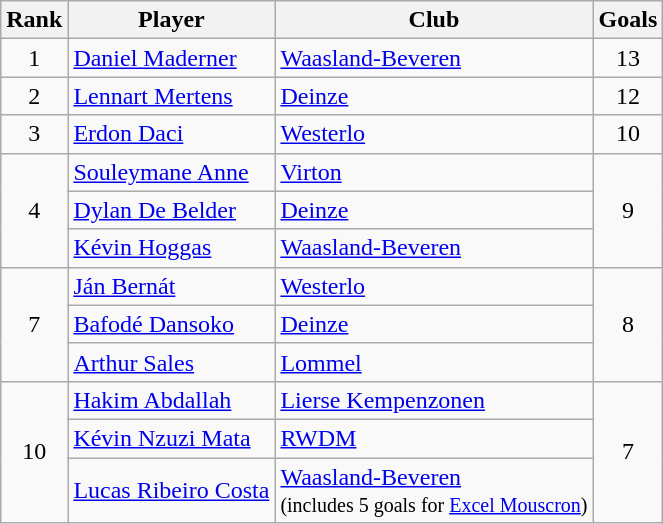<table class="wikitable" style="text-align:center">
<tr>
<th>Rank</th>
<th>Player</th>
<th>Club</th>
<th>Goals</th>
</tr>
<tr>
<td rowspan=1>1</td>
<td align="left"> <a href='#'>Daniel Maderner</a></td>
<td align="left"><a href='#'>Waasland-Beveren</a></td>
<td rowspan=1>13</td>
</tr>
<tr>
<td rowspan=1>2</td>
<td align="left"> <a href='#'>Lennart Mertens</a></td>
<td align="left"><a href='#'>Deinze</a></td>
<td rowspan=1>12</td>
</tr>
<tr>
<td rowspan=1>3</td>
<td align="left"> <a href='#'>Erdon Daci</a></td>
<td align="left"><a href='#'>Westerlo</a></td>
<td rowspan=1>10</td>
</tr>
<tr>
<td rowspan=3>4</td>
<td align="left"> <a href='#'>Souleymane Anne</a></td>
<td align="left"><a href='#'>Virton</a></td>
<td rowspan=3>9</td>
</tr>
<tr>
<td align="left"> <a href='#'>Dylan De Belder</a></td>
<td align="left"><a href='#'>Deinze</a></td>
</tr>
<tr>
<td align="left"> <a href='#'>Kévin Hoggas</a></td>
<td align="left"><a href='#'>Waasland-Beveren</a></td>
</tr>
<tr>
<td rowspan=3>7</td>
<td align="left"> <a href='#'>Ján Bernát</a></td>
<td align="left"><a href='#'>Westerlo</a></td>
<td rowspan=3>8</td>
</tr>
<tr>
<td align="left"> <a href='#'>Bafodé Dansoko</a></td>
<td align="left"><a href='#'>Deinze</a></td>
</tr>
<tr>
<td align="left"> <a href='#'>Arthur Sales</a></td>
<td align="left"><a href='#'>Lommel</a></td>
</tr>
<tr>
<td rowspan=3>10</td>
<td align="left"> <a href='#'>Hakim Abdallah</a></td>
<td align="left"><a href='#'>Lierse Kempenzonen</a></td>
<td rowspan=3>7</td>
</tr>
<tr>
<td align="left"> <a href='#'>Kévin Nzuzi Mata</a></td>
<td align="left"><a href='#'>RWDM</a></td>
</tr>
<tr>
<td align="left"> <a href='#'>Lucas Ribeiro Costa</a></td>
<td align="left"><a href='#'>Waasland-Beveren</a> <br><small>(includes 5 goals for <a href='#'>Excel Mouscron</a>)</small></td>
</tr>
</table>
